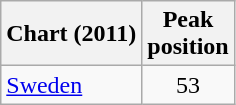<table class="wikitable">
<tr>
<th>Chart (2011)</th>
<th>Peak<br>position</th>
</tr>
<tr>
<td><a href='#'>Sweden</a></td>
<td align="center">53</td>
</tr>
</table>
